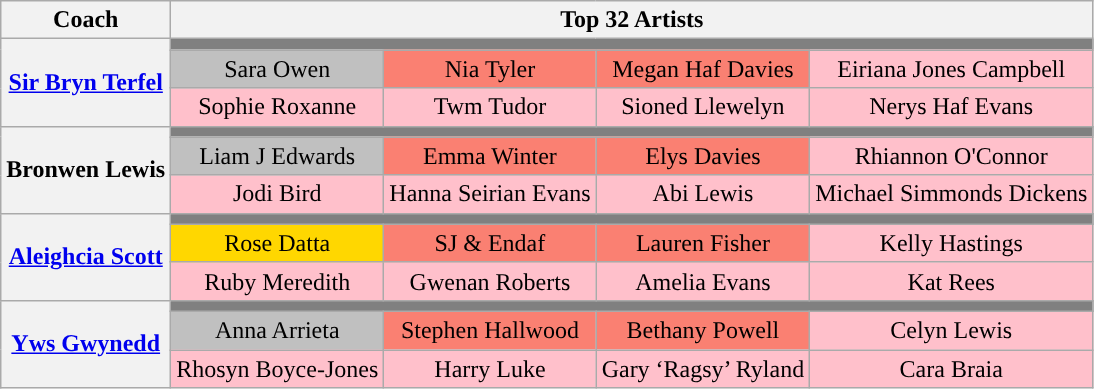<table class="wikitable" style="text-align:center;">
<tr>
<th scope="col">Coach</th>
<th colspan="4" scope="col">Top 32 Artists</th>
</tr>
<tr>
<th rowspan="3"><a href='#'>Sir Bryn Terfel</a></th>
<td colspan="4" style="background:grey"></td>
</tr>
<tr>
<td style="background:silver">Sara Owen</td>
<td style="background:salmon">Nia Tyler</td>
<td style="background:salmon">Megan Haf Davies</td>
<td style="background:pink">Eiriana Jones Campbell</td>
</tr>
<tr>
<td style="background:pink">Sophie Roxanne</td>
<td style="background:pink">Twm Tudor</td>
<td style="background:pink">Sioned Llewelyn</td>
<td style="background:pink">Nerys Haf Evans</td>
</tr>
<tr>
<th rowspan="3">Bronwen Lewis</th>
<td colspan="4" style="background:grey"></td>
</tr>
<tr>
<td style="background:silver">Liam J Edwards</td>
<td style="background:salmon">Emma Winter</td>
<td style="background:salmon">Elys Davies</td>
<td style="background:pink">Rhiannon O'Connor</td>
</tr>
<tr>
<td style="background:pink">Jodi Bird</td>
<td style="background:pink">Hanna Seirian Evans</td>
<td style="background:pink">Abi Lewis</td>
<td style="background:pink">Michael Simmonds Dickens</td>
</tr>
<tr>
<th rowspan="3"><a href='#'>Aleighcia Scott</a></th>
<td colspan="4" style="background:grey"></td>
</tr>
<tr>
<td style="background:gold">Rose Datta</td>
<td style="background:salmon">SJ & Endaf</td>
<td style="background:salmon">Lauren Fisher</td>
<td style="background:pink">Kelly Hastings</td>
</tr>
<tr>
<td style="background:pink">Ruby Meredith</td>
<td style="background:pink">Gwenan Roberts</td>
<td style="background:pink">Amelia Evans</td>
<td style="background:pink">Kat Rees</td>
</tr>
<tr>
<th rowspan="3"><a href='#'>Yws Gwynedd</a></th>
<td colspan="4" style="background:grey"></td>
</tr>
<tr>
<td style="background:silver">Anna Arrieta</td>
<td style="background:salmon">Stephen Hallwood</td>
<td style="background:salmon">Bethany Powell</td>
<td style="background:pink">Celyn Lewis</td>
</tr>
<tr>
<td style="background:pink">Rhosyn Boyce-Jones</td>
<td style="background:pink">Harry Luke</td>
<td style="background:pink">Gary ‘Ragsy’ Ryland</td>
<td style="background:pink">Cara Braia</td>
</tr>
</table>
